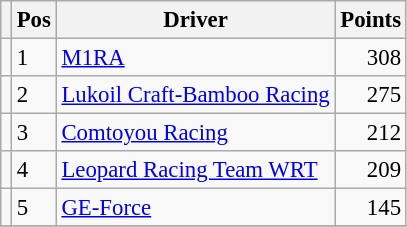<table class="wikitable" style="font-size: 95%;">
<tr>
<th></th>
<th>Pos</th>
<th>Driver</th>
<th>Points</th>
</tr>
<tr>
<td align="left"></td>
<td>1</td>
<td> <a href='#'>M1RA</a></td>
<td align="right">308</td>
</tr>
<tr>
<td align="left"></td>
<td>2</td>
<td> <a href='#'>Lukoil Craft-Bamboo Racing</a></td>
<td align="right">275</td>
</tr>
<tr>
<td align="left"></td>
<td>3</td>
<td> <a href='#'>Comtoyou Racing</a></td>
<td align="right">212</td>
</tr>
<tr>
<td align="left"></td>
<td>4</td>
<td> <a href='#'>Leopard Racing Team WRT</a></td>
<td align="right">209</td>
</tr>
<tr>
<td align="left"></td>
<td>5</td>
<td> <a href='#'>GE-Force</a></td>
<td align="right">145</td>
</tr>
<tr>
</tr>
</table>
